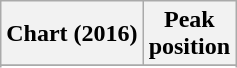<table class="wikitable sortable plainrowheaders" style="text-align:center">
<tr>
<th scope="col">Chart (2016)</th>
<th scope="col">Peak<br> position</th>
</tr>
<tr>
</tr>
<tr>
</tr>
<tr>
</tr>
<tr>
</tr>
<tr>
</tr>
<tr>
</tr>
<tr>
</tr>
<tr>
</tr>
<tr>
</tr>
<tr>
</tr>
<tr>
</tr>
<tr>
</tr>
<tr>
</tr>
<tr>
</tr>
<tr>
</tr>
<tr>
</tr>
<tr>
</tr>
<tr>
</tr>
</table>
